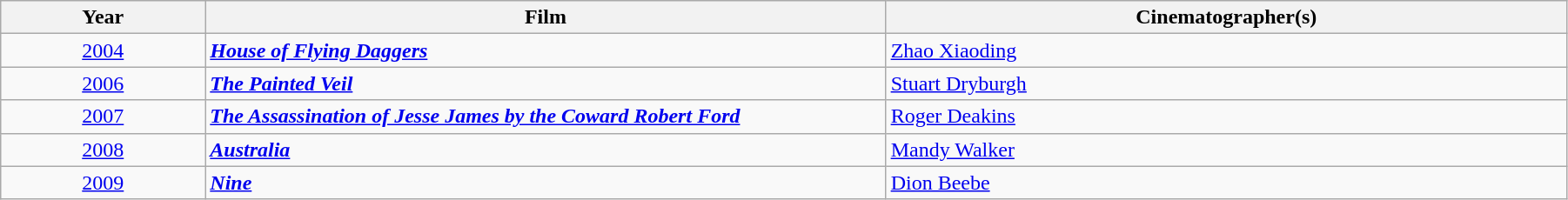<table class="wikitable" width="95%" cellpadding="5">
<tr>
<th width="100"><strong>Year</strong></th>
<th width="350"><strong>Film</strong></th>
<th width="350"><strong>Cinematographer(s)</strong></th>
</tr>
<tr>
<td align="center"><a href='#'>2004</a></td>
<td><strong><em><a href='#'>House of Flying Daggers</a></em></strong></td>
<td><a href='#'>Zhao Xiaoding</a></td>
</tr>
<tr>
<td align="center"><a href='#'>2006</a></td>
<td><strong><em><a href='#'>The Painted Veil</a></em></strong></td>
<td><a href='#'>Stuart Dryburgh</a></td>
</tr>
<tr>
<td align="center"><a href='#'>2007</a></td>
<td><strong><em><a href='#'>The Assassination of Jesse James by the Coward Robert Ford</a></em></strong></td>
<td><a href='#'>Roger Deakins</a></td>
</tr>
<tr>
<td align="center"><a href='#'>2008</a></td>
<td><strong><em><a href='#'>Australia</a></em></strong></td>
<td><a href='#'>Mandy Walker</a></td>
</tr>
<tr>
<td align="center"><a href='#'>2009</a></td>
<td><strong><em><a href='#'>Nine</a></em></strong></td>
<td><a href='#'>Dion Beebe</a></td>
</tr>
</table>
